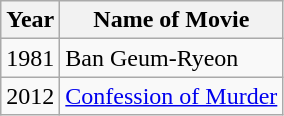<table class="wikitable">
<tr>
<th>Year</th>
<th>Name of Movie</th>
</tr>
<tr>
<td>1981</td>
<td>Ban Geum-Ryeon</td>
</tr>
<tr>
<td>2012</td>
<td><a href='#'>Confession of Murder</a></td>
</tr>
</table>
